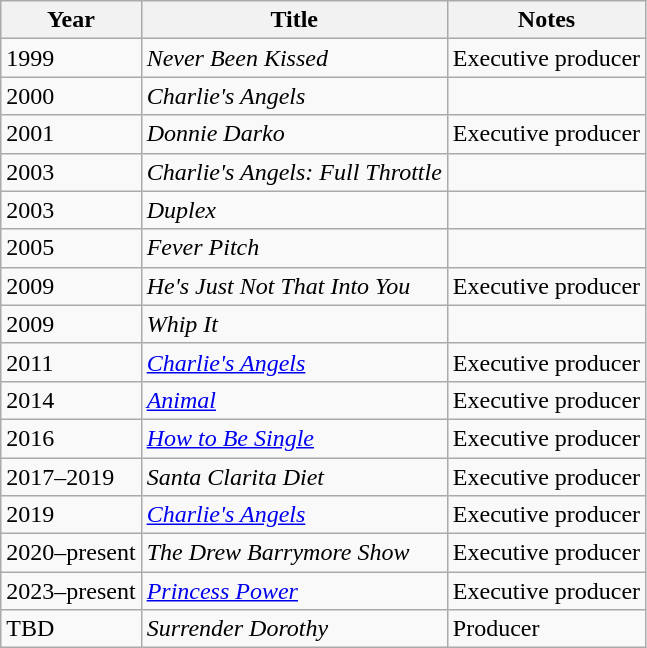<table class="wikitable sortable">
<tr>
<th>Year</th>
<th>Title</th>
<th>Notes</th>
</tr>
<tr>
<td>1999</td>
<td><em>Never Been Kissed</em></td>
<td>Executive producer</td>
</tr>
<tr>
<td>2000</td>
<td><em>Charlie's Angels</em></td>
<td></td>
</tr>
<tr>
<td>2001</td>
<td><em>Donnie Darko</em></td>
<td>Executive producer</td>
</tr>
<tr>
<td>2003</td>
<td><em>Charlie's Angels: Full Throttle</em></td>
<td></td>
</tr>
<tr>
<td>2003</td>
<td><em>Duplex</em></td>
<td></td>
</tr>
<tr>
<td>2005</td>
<td><em>Fever Pitch</em></td>
<td></td>
</tr>
<tr>
<td>2009</td>
<td><em>He's Just Not That Into You</em></td>
<td>Executive producer</td>
</tr>
<tr>
<td>2009</td>
<td><em>Whip It</em></td>
<td></td>
</tr>
<tr>
<td>2011</td>
<td><em><a href='#'>Charlie's Angels</a></em></td>
<td>Executive producer</td>
</tr>
<tr>
<td>2014</td>
<td><em><a href='#'>Animal</a></em></td>
<td>Executive producer</td>
</tr>
<tr>
<td>2016</td>
<td><em><a href='#'>How to Be Single</a></em></td>
<td>Executive producer</td>
</tr>
<tr>
<td>2017–2019</td>
<td><em>Santa Clarita Diet</em></td>
<td>Executive producer</td>
</tr>
<tr>
<td>2019</td>
<td><em><a href='#'>Charlie's Angels</a></em></td>
<td>Executive producer</td>
</tr>
<tr>
<td>2020–present</td>
<td><em>The Drew Barrymore Show</em></td>
<td>Executive producer</td>
</tr>
<tr>
<td>2023–present</td>
<td><em><a href='#'>Princess Power</a></em></td>
<td>Executive producer</td>
</tr>
<tr>
<td>TBD</td>
<td><em>Surrender Dorothy</em></td>
<td>Producer</td>
</tr>
</table>
